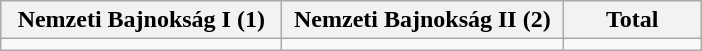<table class="wikitable">
<tr>
<th width=180>Nemzeti Bajnokság I (1)</th>
<th width=180>Nemzeti Bajnokság II (2)</th>
<th width=85>Total</th>
</tr>
<tr>
<td></td>
<td></td>
<td></td>
</tr>
</table>
